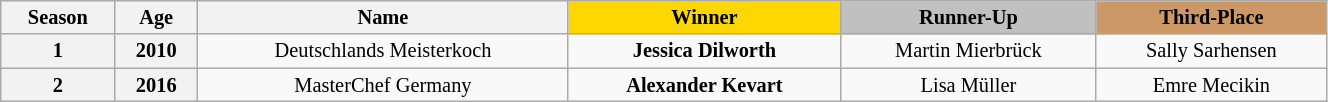<table class="wikitable" style="font-size:85%; text-align: center; width:70%;">
<tr>
<th>Season</th>
<th>Age</th>
<th>Name</th>
<td bgcolor=gold><strong>Winner</strong></td>
<td bgcolor=silver><strong>Runner-Up</strong></td>
<td bgcolor=#cc9966><strong>Third-Place</strong></td>
</tr>
<tr>
<th>1</th>
<th>2010</th>
<td>Deutschlands Meisterkoch</td>
<td><strong>Jessica Dilworth</strong></td>
<td>Martin Mierbrück</td>
<td>Sally Sarhensen</td>
</tr>
<tr>
<th>2</th>
<th>2016</th>
<td rowspan=20>MasterChef Germany</td>
<td><strong>Alexander Kevart</strong></td>
<td>Lisa Müller</td>
<td>Emre Mecikin</td>
</tr>
</table>
